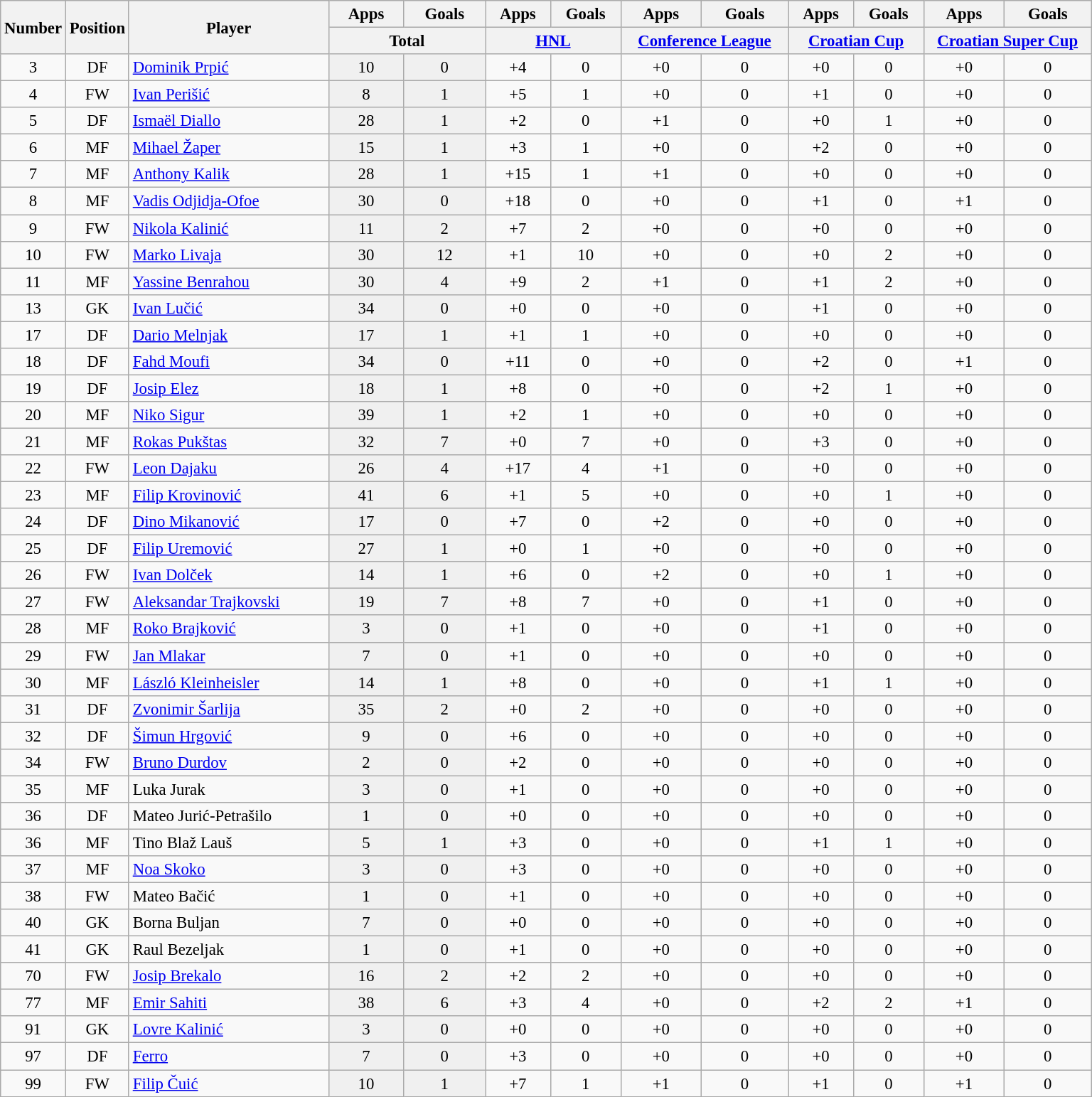<table class="wikitable sortable" style="font-size: 95%; text-align: center;">
<tr>
<th width=40 rowspan="2" align="center">Number</th>
<th width=40 rowspan="2" align="center">Position</th>
<th width=180 rowspan="2" align="center">Player</th>
<th>Apps</th>
<th>Goals</th>
<th>Apps</th>
<th>Goals</th>
<th>Apps</th>
<th>Goals</th>
<th>Apps</th>
<th>Goals</th>
<th>Apps</th>
<th>Goals</th>
</tr>
<tr>
<th class="unsortable" width=140 colspan="2" align="center">Total</th>
<th class="unsortable" width=120 colspan="2" align="center"><a href='#'>HNL</a></th>
<th class="unsortable" width=150 colspan="2" align="center"><a href='#'>Conference League</a></th>
<th class="unsortable" width=120 colspan="2" align="center"><a href='#'>Croatian Cup</a></th>
<th class="unsortable" width=150 colspan="2" align="center"><a href='#'>Croatian Super Cup</a></th>
</tr>
<tr>
<td>3</td>
<td>DF</td>
<td style="text-align:left;"> <a href='#'>Dominik Prpić</a></td>
<td style="background: #F0F0F0">10</td>
<td style="background: #F0F0F0">0</td>
<td>+4</td>
<td>0</td>
<td>+0</td>
<td>0</td>
<td>+0</td>
<td>0</td>
<td>+0</td>
<td>0</td>
</tr>
<tr>
<td>4</td>
<td>FW</td>
<td style="text-align:left;"> <a href='#'>Ivan Perišić</a></td>
<td style="background: #F0F0F0">8</td>
<td style="background: #F0F0F0">1</td>
<td>+5</td>
<td>1</td>
<td>+0</td>
<td>0</td>
<td>+1</td>
<td>0</td>
<td>+0</td>
<td>0</td>
</tr>
<tr>
<td>5</td>
<td>DF</td>
<td style="text-align:left;"> <a href='#'>Ismaël Diallo</a></td>
<td style="background: #F0F0F0">28</td>
<td style="background: #F0F0F0">1</td>
<td>+2</td>
<td>0</td>
<td>+1</td>
<td>0</td>
<td>+0</td>
<td>1</td>
<td>+0</td>
<td>0</td>
</tr>
<tr>
<td>6</td>
<td>MF</td>
<td style="text-align:left;"> <a href='#'>Mihael Žaper</a></td>
<td style="background: #F0F0F0">15</td>
<td style="background: #F0F0F0">1</td>
<td>+3</td>
<td>1</td>
<td>+0</td>
<td>0</td>
<td>+2</td>
<td>0</td>
<td>+0</td>
<td>0</td>
</tr>
<tr>
<td>7</td>
<td>MF</td>
<td style="text-align:left;"> <a href='#'>Anthony Kalik</a></td>
<td style="background: #F0F0F0">28</td>
<td style="background: #F0F0F0">1</td>
<td>+15</td>
<td>1</td>
<td>+1</td>
<td>0</td>
<td>+0</td>
<td>0</td>
<td>+0</td>
<td>0</td>
</tr>
<tr>
<td>8</td>
<td>MF</td>
<td style="text-align:left;"> <a href='#'>Vadis Odjidja-Ofoe</a></td>
<td style="background: #F0F0F0">30</td>
<td style="background: #F0F0F0">0</td>
<td>+18</td>
<td>0</td>
<td>+0</td>
<td>0</td>
<td>+1</td>
<td>0</td>
<td>+1</td>
<td>0</td>
</tr>
<tr>
<td>9</td>
<td>FW</td>
<td style="text-align:left;"> <a href='#'>Nikola Kalinić</a></td>
<td style="background: #F0F0F0">11</td>
<td style="background: #F0F0F0">2</td>
<td>+7</td>
<td>2</td>
<td>+0</td>
<td>0</td>
<td>+0</td>
<td>0</td>
<td>+0</td>
<td>0</td>
</tr>
<tr>
<td>10</td>
<td>FW</td>
<td style="text-align:left;"> <a href='#'>Marko Livaja</a></td>
<td style="background: #F0F0F0">30</td>
<td style="background: #F0F0F0">12</td>
<td>+1</td>
<td>10</td>
<td>+0</td>
<td>0</td>
<td>+0</td>
<td>2</td>
<td>+0</td>
<td>0</td>
</tr>
<tr>
<td>11</td>
<td>MF</td>
<td style="text-align:left;"> <a href='#'>Yassine Benrahou</a></td>
<td style="background: #F0F0F0">30</td>
<td style="background: #F0F0F0">4</td>
<td>+9</td>
<td>2</td>
<td>+1</td>
<td>0</td>
<td>+1</td>
<td>2</td>
<td>+0</td>
<td>0</td>
</tr>
<tr>
<td>13</td>
<td>GK</td>
<td style="text-align:left;"> <a href='#'>Ivan Lučić</a></td>
<td style="background: #F0F0F0">34</td>
<td style="background: #F0F0F0">0</td>
<td>+0</td>
<td>0</td>
<td>+0</td>
<td>0</td>
<td>+1</td>
<td>0</td>
<td>+0</td>
<td>0</td>
</tr>
<tr>
<td>17</td>
<td>DF</td>
<td style="text-align:left;"> <a href='#'>Dario Melnjak</a></td>
<td style="background: #F0F0F0">17</td>
<td style="background: #F0F0F0">1</td>
<td>+1</td>
<td>1</td>
<td>+0</td>
<td>0</td>
<td>+0</td>
<td>0</td>
<td>+0</td>
<td>0</td>
</tr>
<tr>
<td>18</td>
<td>DF</td>
<td style="text-align:left;"> <a href='#'>Fahd Moufi</a></td>
<td style="background: #F0F0F0">34</td>
<td style="background: #F0F0F0">0</td>
<td>+11</td>
<td>0</td>
<td>+0</td>
<td>0</td>
<td>+2</td>
<td>0</td>
<td>+1</td>
<td>0</td>
</tr>
<tr>
<td>19</td>
<td>DF</td>
<td style="text-align:left;"> <a href='#'>Josip Elez</a></td>
<td style="background: #F0F0F0">18</td>
<td style="background: #F0F0F0">1</td>
<td>+8</td>
<td>0</td>
<td>+0</td>
<td>0</td>
<td>+2</td>
<td>1</td>
<td>+0</td>
<td>0</td>
</tr>
<tr>
<td>20</td>
<td>MF</td>
<td style="text-align:left;"> <a href='#'>Niko Sigur</a></td>
<td style="background: #F0F0F0">39</td>
<td style="background: #F0F0F0">1</td>
<td>+2</td>
<td>1</td>
<td>+0</td>
<td>0</td>
<td>+0</td>
<td>0</td>
<td>+0</td>
<td>0</td>
</tr>
<tr>
<td>21</td>
<td>MF</td>
<td style="text-align:left;"> <a href='#'>Rokas Pukštas</a></td>
<td style="background: #F0F0F0">32</td>
<td style="background: #F0F0F0">7</td>
<td>+0</td>
<td>7</td>
<td>+0</td>
<td>0</td>
<td>+3</td>
<td>0</td>
<td>+0</td>
<td>0</td>
</tr>
<tr>
<td>22</td>
<td>FW</td>
<td style="text-align:left;"> <a href='#'>Leon Dajaku</a></td>
<td style="background: #F0F0F0">26</td>
<td style="background: #F0F0F0">4</td>
<td>+17</td>
<td>4</td>
<td>+1</td>
<td>0</td>
<td>+0</td>
<td>0</td>
<td>+0</td>
<td>0</td>
</tr>
<tr>
<td>23</td>
<td>MF</td>
<td style="text-align:left;"> <a href='#'>Filip Krovinović</a></td>
<td style="background: #F0F0F0">41</td>
<td style="background: #F0F0F0">6</td>
<td>+1</td>
<td>5</td>
<td>+0</td>
<td>0</td>
<td>+0</td>
<td>1</td>
<td>+0</td>
<td>0</td>
</tr>
<tr>
<td>24</td>
<td>DF</td>
<td style="text-align:left;"> <a href='#'>Dino Mikanović</a></td>
<td style="background: #F0F0F0">17</td>
<td style="background: #F0F0F0">0</td>
<td>+7</td>
<td>0</td>
<td>+2</td>
<td>0</td>
<td>+0</td>
<td>0</td>
<td>+0</td>
<td>0</td>
</tr>
<tr>
<td>25</td>
<td>DF</td>
<td style="text-align:left;"> <a href='#'>Filip Uremović</a></td>
<td style="background: #F0F0F0">27</td>
<td style="background: #F0F0F0">1</td>
<td>+0</td>
<td>1</td>
<td>+0</td>
<td>0</td>
<td>+0</td>
<td>0</td>
<td>+0</td>
<td>0</td>
</tr>
<tr>
<td>26</td>
<td>FW</td>
<td style="text-align:left;"> <a href='#'>Ivan Dolček</a></td>
<td style="background: #F0F0F0">14</td>
<td style="background: #F0F0F0">1</td>
<td>+6</td>
<td>0</td>
<td>+2</td>
<td>0</td>
<td>+0</td>
<td>1</td>
<td>+0</td>
<td>0</td>
</tr>
<tr>
<td>27</td>
<td>FW</td>
<td style="text-align:left;"> <a href='#'>Aleksandar Trajkovski</a></td>
<td style="background: #F0F0F0">19</td>
<td style="background: #F0F0F0">7</td>
<td>+8</td>
<td>7</td>
<td>+0</td>
<td>0</td>
<td>+1</td>
<td>0</td>
<td>+0</td>
<td>0</td>
</tr>
<tr>
<td>28</td>
<td>MF</td>
<td style="text-align:left;"> <a href='#'>Roko Brajković</a></td>
<td style="background: #F0F0F0">3</td>
<td style="background: #F0F0F0">0</td>
<td>+1</td>
<td>0</td>
<td>+0</td>
<td>0</td>
<td>+1</td>
<td>0</td>
<td>+0</td>
<td>0</td>
</tr>
<tr>
<td>29</td>
<td>FW</td>
<td style="text-align:left;"> <a href='#'>Jan Mlakar</a></td>
<td style="background: #F0F0F0">7</td>
<td style="background: #F0F0F0">0</td>
<td>+1</td>
<td>0</td>
<td>+0</td>
<td>0</td>
<td>+0</td>
<td>0</td>
<td>+0</td>
<td>0</td>
</tr>
<tr>
<td>30</td>
<td>MF</td>
<td style="text-align:left;"> <a href='#'>László Kleinheisler</a></td>
<td style="background: #F0F0F0">14</td>
<td style="background: #F0F0F0">1</td>
<td>+8</td>
<td>0</td>
<td>+0</td>
<td>0</td>
<td>+1</td>
<td>1</td>
<td>+0</td>
<td>0</td>
</tr>
<tr>
<td>31</td>
<td>DF</td>
<td style="text-align:left;"> <a href='#'>Zvonimir Šarlija</a></td>
<td style="background: #F0F0F0">35</td>
<td style="background: #F0F0F0">2</td>
<td>+0</td>
<td>2</td>
<td>+0</td>
<td>0</td>
<td>+0</td>
<td>0</td>
<td>+0</td>
<td>0</td>
</tr>
<tr>
<td>32</td>
<td>DF</td>
<td style="text-align:left;"> <a href='#'>Šimun Hrgović</a></td>
<td style="background: #F0F0F0">9</td>
<td style="background: #F0F0F0">0</td>
<td>+6</td>
<td>0</td>
<td>+0</td>
<td>0</td>
<td>+0</td>
<td>0</td>
<td>+0</td>
<td>0</td>
</tr>
<tr>
<td>34</td>
<td>FW</td>
<td style="text-align:left;"> <a href='#'>Bruno Durdov</a></td>
<td style="background: #F0F0F0">2</td>
<td style="background: #F0F0F0">0</td>
<td>+2</td>
<td>0</td>
<td>+0</td>
<td>0</td>
<td>+0</td>
<td>0</td>
<td>+0</td>
<td>0</td>
</tr>
<tr>
<td>35</td>
<td>MF</td>
<td style="text-align:left;"> Luka Jurak</td>
<td style="background: #F0F0F0">3</td>
<td style="background: #F0F0F0">0</td>
<td>+1</td>
<td>0</td>
<td>+0</td>
<td>0</td>
<td>+0</td>
<td>0</td>
<td>+0</td>
<td>0</td>
</tr>
<tr>
<td>36</td>
<td>DF</td>
<td style="text-align:left;"> Mateo Jurić-Petrašilo</td>
<td style="background: #F0F0F0">1</td>
<td style="background: #F0F0F0">0</td>
<td>+0</td>
<td>0</td>
<td>+0</td>
<td>0</td>
<td>+0</td>
<td>0</td>
<td>+0</td>
<td>0</td>
</tr>
<tr>
<td>36</td>
<td>MF</td>
<td style="text-align:left;"> Tino Blaž Lauš</td>
<td style="background: #F0F0F0">5</td>
<td style="background: #F0F0F0">1</td>
<td>+3</td>
<td>0</td>
<td>+0</td>
<td>0</td>
<td>+1</td>
<td>1</td>
<td>+0</td>
<td>0</td>
</tr>
<tr>
<td>37</td>
<td>MF</td>
<td style="text-align:left;"> <a href='#'>Noa Skoko</a></td>
<td style="background: #F0F0F0">3</td>
<td style="background: #F0F0F0">0</td>
<td>+3</td>
<td>0</td>
<td>+0</td>
<td>0</td>
<td>+0</td>
<td>0</td>
<td>+0</td>
<td>0</td>
</tr>
<tr>
<td>38</td>
<td>FW</td>
<td style="text-align:left;"> Mateo Bačić</td>
<td style="background: #F0F0F0">1</td>
<td style="background: #F0F0F0">0</td>
<td>+1</td>
<td>0</td>
<td>+0</td>
<td>0</td>
<td>+0</td>
<td>0</td>
<td>+0</td>
<td>0</td>
</tr>
<tr>
<td>40</td>
<td>GK</td>
<td style="text-align:left;"> Borna Buljan</td>
<td style="background: #F0F0F0">7</td>
<td style="background: #F0F0F0">0</td>
<td>+0</td>
<td>0</td>
<td>+0</td>
<td>0</td>
<td>+0</td>
<td>0</td>
<td>+0</td>
<td>0</td>
</tr>
<tr>
<td>41</td>
<td>GK</td>
<td style="text-align:left;"> Raul Bezeljak</td>
<td style="background: #F0F0F0">1</td>
<td style="background: #F0F0F0">0</td>
<td>+1</td>
<td>0</td>
<td>+0</td>
<td>0</td>
<td>+0</td>
<td>0</td>
<td>+0</td>
<td>0</td>
</tr>
<tr>
<td>70</td>
<td>FW</td>
<td style="text-align:left;"> <a href='#'>Josip Brekalo</a></td>
<td style="background: #F0F0F0">16</td>
<td style="background: #F0F0F0">2</td>
<td>+2</td>
<td>2</td>
<td>+0</td>
<td>0</td>
<td>+0</td>
<td>0</td>
<td>+0</td>
<td>0</td>
</tr>
<tr>
<td>77</td>
<td>MF</td>
<td style="text-align:left;"> <a href='#'>Emir Sahiti</a></td>
<td style="background: #F0F0F0">38</td>
<td style="background: #F0F0F0">6</td>
<td>+3</td>
<td>4</td>
<td>+0</td>
<td>0</td>
<td>+2</td>
<td>2</td>
<td>+1</td>
<td>0</td>
</tr>
<tr>
<td>91</td>
<td>GK</td>
<td style="text-align:left;"> <a href='#'>Lovre Kalinić</a></td>
<td style="background: #F0F0F0">3</td>
<td style="background: #F0F0F0">0</td>
<td>+0</td>
<td>0</td>
<td>+0</td>
<td>0</td>
<td>+0</td>
<td>0</td>
<td>+0</td>
<td>0</td>
</tr>
<tr>
<td>97</td>
<td>DF</td>
<td style="text-align:left;"> <a href='#'>Ferro</a></td>
<td style="background: #F0F0F0">7</td>
<td style="background: #F0F0F0">0</td>
<td>+3</td>
<td>0</td>
<td>+0</td>
<td>0</td>
<td>+0</td>
<td>0</td>
<td>+0</td>
<td>0</td>
</tr>
<tr>
<td>99</td>
<td>FW</td>
<td style="text-align:left;"> <a href='#'>Filip Čuić</a></td>
<td style="background: #F0F0F0">10</td>
<td style="background: #F0F0F0">1</td>
<td>+7</td>
<td>1</td>
<td>+1</td>
<td>0</td>
<td>+1</td>
<td>0</td>
<td>+1</td>
<td>0</td>
</tr>
</table>
